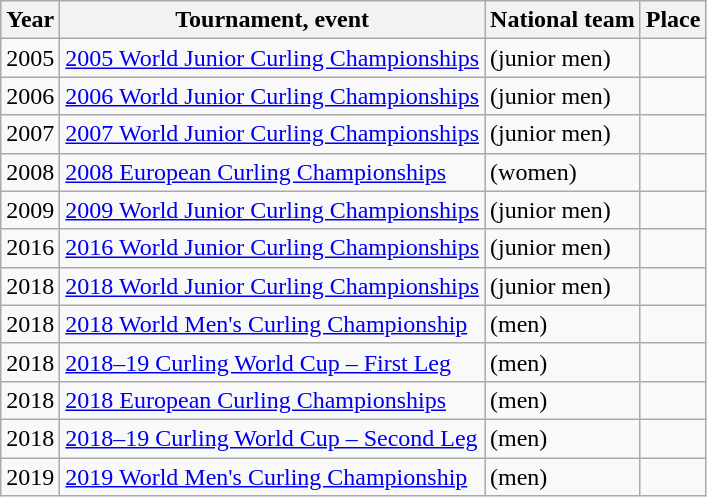<table class="wikitable">
<tr>
<th scope="col">Year</th>
<th scope="col">Tournament, event</th>
<th scope="col">National team</th>
<th scope="col">Place</th>
</tr>
<tr>
<td>2005</td>
<td><a href='#'>2005 World Junior Curling Championships</a></td>
<td> (junior men)</td>
<td></td>
</tr>
<tr>
<td>2006</td>
<td><a href='#'>2006 World Junior Curling Championships</a></td>
<td> (junior men)</td>
<td></td>
</tr>
<tr>
<td>2007</td>
<td><a href='#'>2007 World Junior Curling Championships</a></td>
<td> (junior men)</td>
<td></td>
</tr>
<tr>
<td>2008</td>
<td><a href='#'>2008 European Curling Championships</a></td>
<td> (women)</td>
<td></td>
</tr>
<tr>
<td>2009</td>
<td><a href='#'>2009 World Junior Curling Championships</a></td>
<td> (junior men)</td>
<td></td>
</tr>
<tr>
<td>2016</td>
<td><a href='#'>2016 World Junior Curling Championships</a></td>
<td> (junior men)</td>
<td></td>
</tr>
<tr>
<td>2018</td>
<td><a href='#'>2018 World Junior Curling Championships</a></td>
<td> (junior men)</td>
<td></td>
</tr>
<tr>
<td>2018</td>
<td><a href='#'>2018 World Men's Curling Championship</a></td>
<td> (men)</td>
<td></td>
</tr>
<tr>
<td>2018</td>
<td><a href='#'>2018–19 Curling World Cup – First Leg</a></td>
<td> (men)</td>
<td></td>
</tr>
<tr>
<td>2018</td>
<td><a href='#'>2018 European Curling Championships</a></td>
<td> (men)</td>
<td></td>
</tr>
<tr>
<td>2018</td>
<td><a href='#'>2018–19 Curling World Cup – Second Leg</a></td>
<td> (men)</td>
<td></td>
</tr>
<tr>
<td>2019</td>
<td><a href='#'>2019 World Men's Curling Championship</a></td>
<td> (men)</td>
<td></td>
</tr>
</table>
